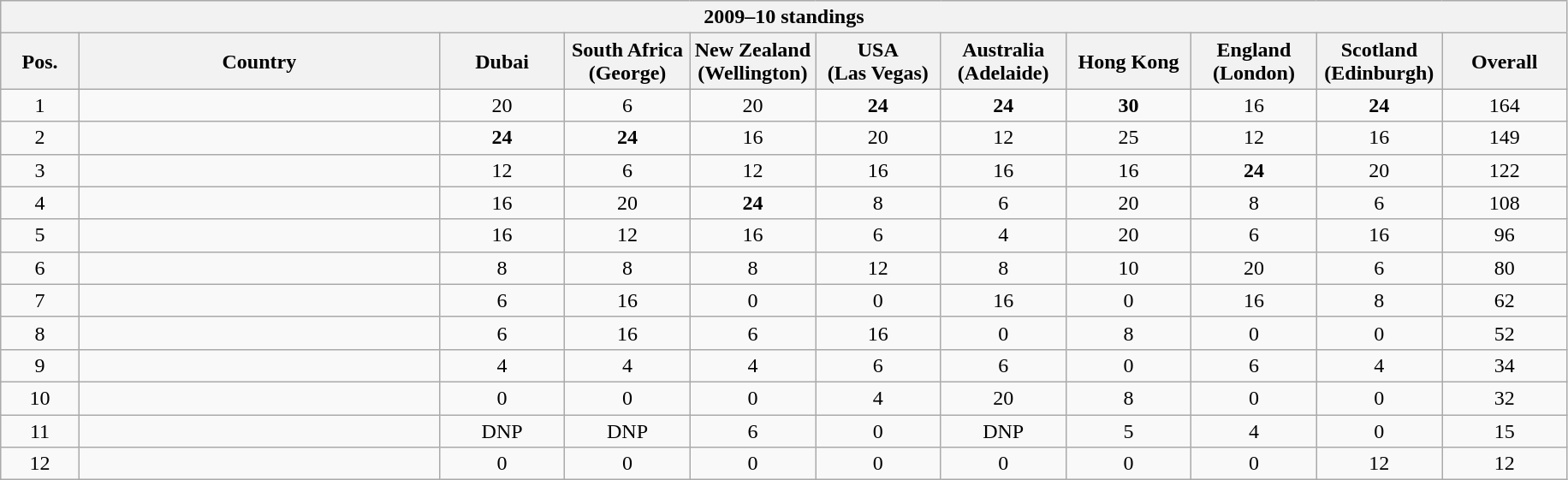<table class="wikitable" style="text-align:center">
<tr bgcolor="#efefef">
<th colspan=12 style="border-right:0px;";>2009–10 standings</th>
</tr>
<tr bgcolor="#efefef">
<th width=5%>Pos.</th>
<th>Country</th>
<th width=8%>Dubai</th>
<th width=8%>South Africa<br>(George)</th>
<th width=8%>New Zealand<br>(Wellington)</th>
<th width=8%>USA<br>(Las Vegas)</th>
<th width=8%>Australia<br>(Adelaide)</th>
<th width=8%>Hong Kong</th>
<th width=8%>England<br>(London)</th>
<th width=8%>Scotland<br>(Edinburgh)</th>
<th width=8%>Overall</th>
</tr>
<tr>
<td>1</td>
<td align=left></td>
<td>20</td>
<td>6</td>
<td>20</td>
<td><strong>24</strong></td>
<td><strong>24</strong></td>
<td><strong>30</strong></td>
<td>16</td>
<td><strong>24</strong></td>
<td>164</td>
</tr>
<tr>
<td>2</td>
<td align=left></td>
<td><strong>24</strong></td>
<td><strong>24</strong></td>
<td>16</td>
<td>20</td>
<td>12</td>
<td>25</td>
<td>12</td>
<td>16</td>
<td>149</td>
</tr>
<tr>
<td>3</td>
<td align=left></td>
<td>12</td>
<td>6</td>
<td>12</td>
<td>16</td>
<td>16</td>
<td>16</td>
<td><strong>24</strong></td>
<td>20</td>
<td>122</td>
</tr>
<tr>
<td>4</td>
<td align=left></td>
<td>16</td>
<td>20</td>
<td><strong>24</strong></td>
<td>8</td>
<td>6</td>
<td>20</td>
<td>8</td>
<td>6</td>
<td>108</td>
</tr>
<tr>
<td>5</td>
<td align=left></td>
<td>16</td>
<td>12</td>
<td>16</td>
<td>6</td>
<td>4</td>
<td>20</td>
<td>6</td>
<td>16</td>
<td>96</td>
</tr>
<tr>
<td>6</td>
<td align=left></td>
<td>8</td>
<td>8</td>
<td>8</td>
<td>12</td>
<td>8</td>
<td>10</td>
<td>20</td>
<td>6</td>
<td>80</td>
</tr>
<tr>
<td>7</td>
<td align=left></td>
<td>6</td>
<td>16</td>
<td>0</td>
<td>0</td>
<td>16</td>
<td>0</td>
<td>16</td>
<td>8</td>
<td>62</td>
</tr>
<tr>
<td>8</td>
<td align=left></td>
<td>6</td>
<td>16</td>
<td>6</td>
<td>16</td>
<td>0</td>
<td>8</td>
<td>0</td>
<td>0</td>
<td>52</td>
</tr>
<tr>
<td>9</td>
<td align=left></td>
<td>4</td>
<td>4</td>
<td>4</td>
<td>6</td>
<td>6</td>
<td>0</td>
<td>6</td>
<td>4</td>
<td>34</td>
</tr>
<tr>
<td>10</td>
<td align=left></td>
<td>0</td>
<td>0</td>
<td>0</td>
<td>4</td>
<td>20</td>
<td>8</td>
<td>0</td>
<td>0</td>
<td>32</td>
</tr>
<tr>
<td>11</td>
<td align=left></td>
<td>DNP</td>
<td>DNP</td>
<td>6</td>
<td>0</td>
<td>DNP</td>
<td>5</td>
<td>4</td>
<td>0</td>
<td>15</td>
</tr>
<tr>
<td>12</td>
<td align=left></td>
<td>0</td>
<td>0</td>
<td>0</td>
<td>0</td>
<td>0</td>
<td>0</td>
<td>0</td>
<td>12</td>
<td>12<br></td>
</tr>
</table>
